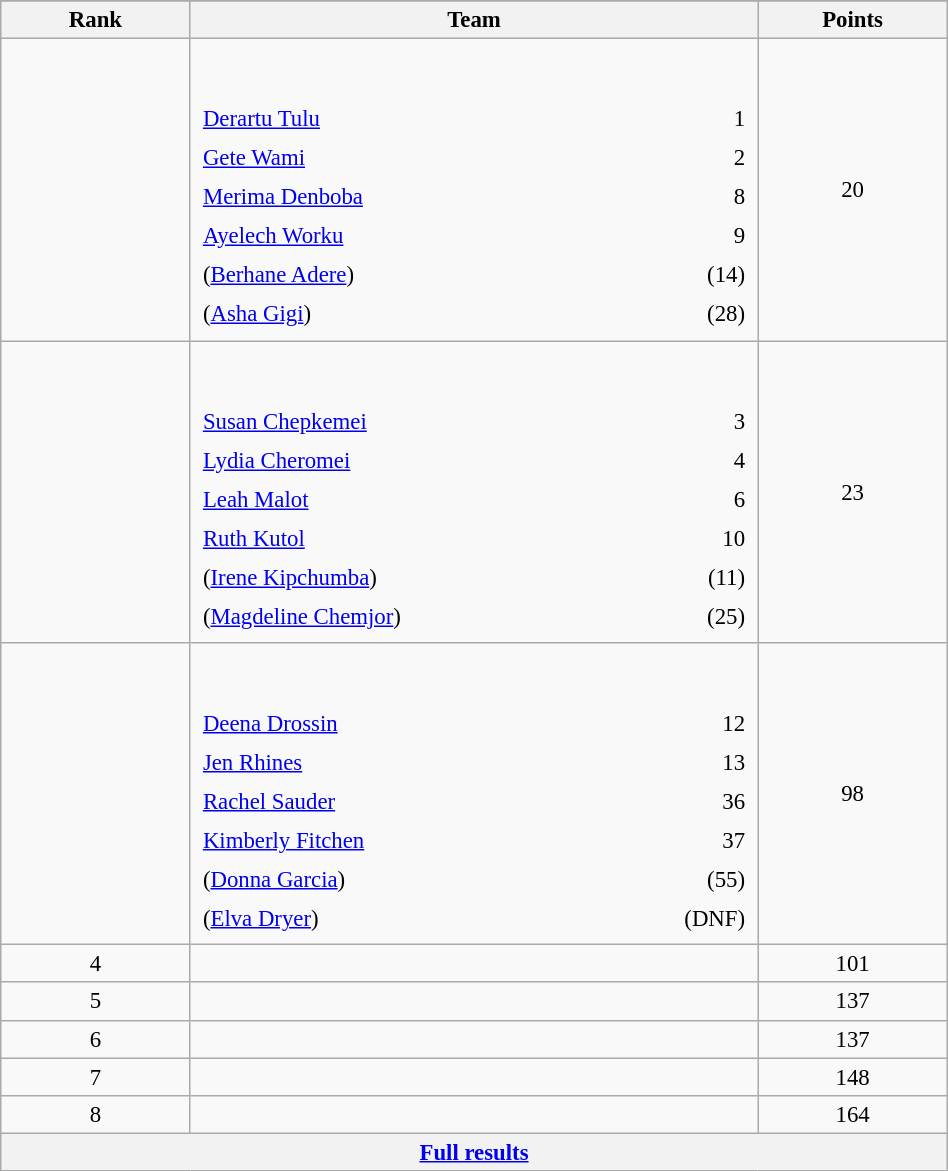<table class="wikitable sortable" style=" text-align:center; font-size:95%;" width="50%">
<tr>
</tr>
<tr>
<th width=10%>Rank</th>
<th width=30%>Team</th>
<th width=10%>Points</th>
</tr>
<tr>
<td align=center></td>
<td align=left> <br><br><table width=100%>
<tr>
<td align=left style="border:0"><a href='#'>Derartu Tulu</a></td>
<td align=right style="border:0">1</td>
</tr>
<tr>
<td align=left style="border:0"><a href='#'>Gete Wami</a></td>
<td align=right style="border:0">2</td>
</tr>
<tr>
<td align=left style="border:0"><a href='#'>Merima Denboba</a></td>
<td align=right style="border:0">8</td>
</tr>
<tr>
<td align=left style="border:0"><a href='#'>Ayelech Worku</a></td>
<td align=right style="border:0">9</td>
</tr>
<tr>
<td align=left style="border:0">(<a href='#'>Berhane Adere</a>)</td>
<td align=right style="border:0">(14)</td>
</tr>
<tr>
<td align=left style="border:0">(<a href='#'>Asha Gigi</a>)</td>
<td align=right style="border:0">(28)</td>
</tr>
</table>
</td>
<td>20</td>
</tr>
<tr>
<td align=center></td>
<td align=left> <br><br><table width=100%>
<tr>
<td align=left style="border:0"><a href='#'>Susan Chepkemei</a></td>
<td align=right style="border:0">3</td>
</tr>
<tr>
<td align=left style="border:0"><a href='#'>Lydia Cheromei</a></td>
<td align=right style="border:0">4</td>
</tr>
<tr>
<td align=left style="border:0"><a href='#'>Leah Malot</a></td>
<td align=right style="border:0">6</td>
</tr>
<tr>
<td align=left style="border:0"><a href='#'>Ruth Kutol</a></td>
<td align=right style="border:0">10</td>
</tr>
<tr>
<td align=left style="border:0">(<a href='#'>Irene Kipchumba</a>)</td>
<td align=right style="border:0">(11)</td>
</tr>
<tr>
<td align=left style="border:0">(<a href='#'>Magdeline Chemjor</a>)</td>
<td align=right style="border:0">(25)</td>
</tr>
</table>
</td>
<td>23</td>
</tr>
<tr>
<td align=center></td>
<td align=left> <br><br><table width=100%>
<tr>
<td align=left style="border:0"><a href='#'>Deena Drossin</a></td>
<td align=right style="border:0">12</td>
</tr>
<tr>
<td align=left style="border:0"><a href='#'>Jen Rhines</a></td>
<td align=right style="border:0">13</td>
</tr>
<tr>
<td align=left style="border:0"><a href='#'>Rachel Sauder</a></td>
<td align=right style="border:0">36</td>
</tr>
<tr>
<td align=left style="border:0"><a href='#'>Kimberly Fitchen</a></td>
<td align=right style="border:0">37</td>
</tr>
<tr>
<td align=left style="border:0">(<a href='#'>Donna Garcia</a>)</td>
<td align=right style="border:0">(55)</td>
</tr>
<tr>
<td align=left style="border:0">(<a href='#'>Elva Dryer</a>)</td>
<td align=right style="border:0">(DNF)</td>
</tr>
</table>
</td>
<td>98</td>
</tr>
<tr>
<td align=center>4</td>
<td align=left></td>
<td>101</td>
</tr>
<tr>
<td align=center>5</td>
<td align=left></td>
<td>137</td>
</tr>
<tr>
<td align=center>6</td>
<td align=left></td>
<td>137</td>
</tr>
<tr>
<td align=center>7</td>
<td align=left></td>
<td>148</td>
</tr>
<tr>
<td align=center>8</td>
<td align=left></td>
<td>164</td>
</tr>
<tr class="sortbottom">
<th colspan=3 align=center><a href='#'>Full results</a></th>
</tr>
</table>
